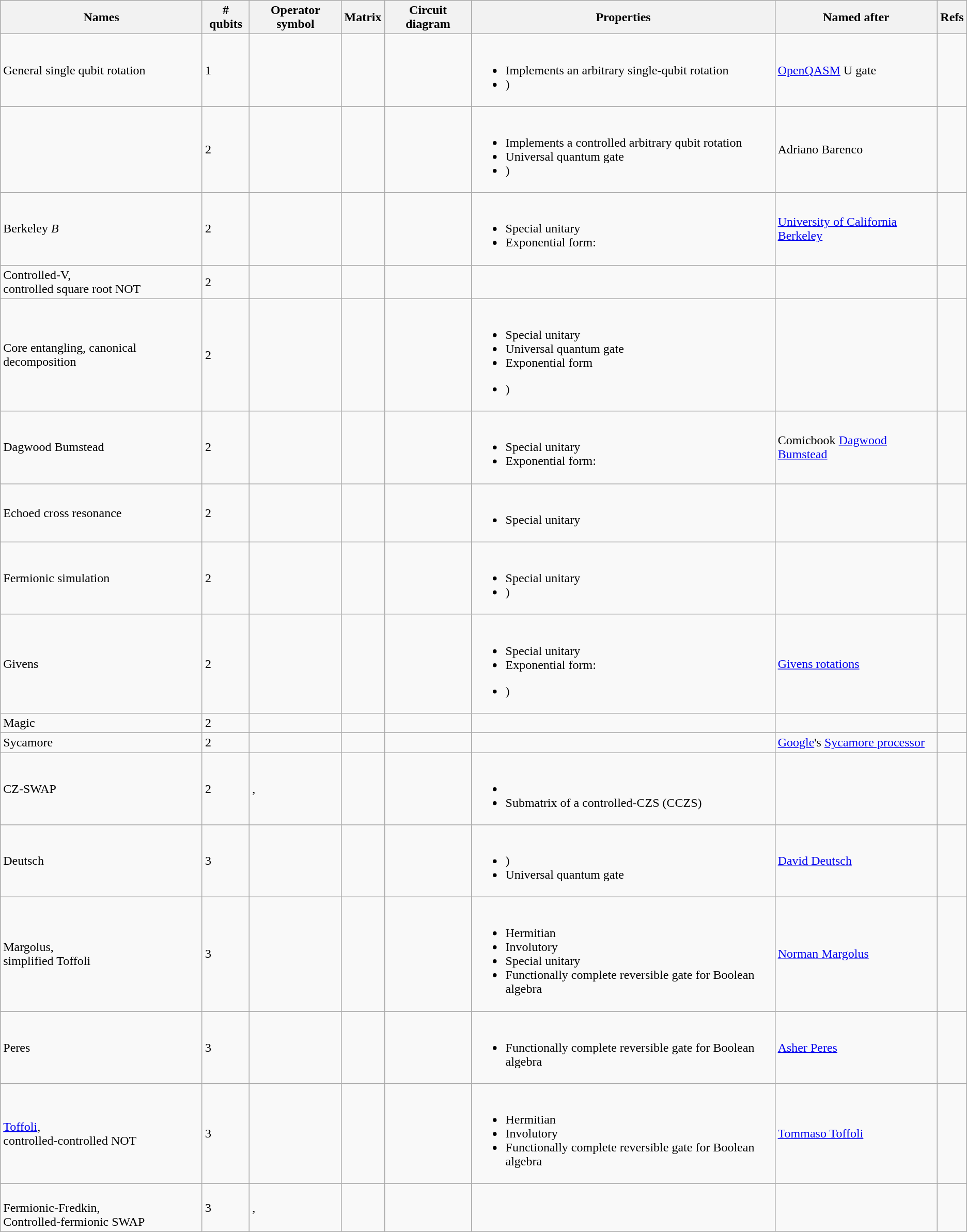<table class="wikitable">
<tr>
<th>Names</th>
<th># qubits</th>
<th>Operator symbol</th>
<th>Matrix</th>
<th>Circuit diagram</th>
<th>Properties</th>
<th>Named after</th>
<th>Refs</th>
</tr>
<tr>
<td>General single qubit rotation</td>
<td>1</td>
<td></td>
<td></td>
<td></td>
<td><br><ul><li>Implements an arbitrary single-qubit rotation</li><li>)</li></ul></td>
<td><a href='#'>OpenQASM</a> U gate</td>
<td></td>
</tr>
<tr>
<td></td>
<td>2</td>
<td></td>
<td></td>
<td></td>
<td><br><ul><li>Implements a controlled arbitrary qubit rotation</li><li>Universal quantum gate</li><li>)</li></ul></td>
<td>Adriano Barenco</td>
<td></td>
</tr>
<tr>
<td>Berkeley <em>B</em></td>
<td>2</td>
<td></td>
<td></td>
<td></td>
<td><br><ul><li>Special unitary</li><li>Exponential form:</li></ul></td>
<td><a href='#'>University of California Berkeley</a></td>
<td></td>
</tr>
<tr>
<td>Controlled-V,<br>controlled square root NOT</td>
<td>2</td>
<td></td>
<td></td>
<td></td>
<td></td>
<td></td>
<td></td>
</tr>
<tr>
<td>Core entangling, canonical decomposition</td>
<td>2</td>
<td></td>
<td></td>
<td></td>
<td><br><ul><li>Special unitary</li><li>Universal quantum gate</li><li>Exponential form</li></ul><ul><li>)</li></ul></td>
<td></td>
<td></td>
</tr>
<tr>
<td>Dagwood Bumstead</td>
<td>2</td>
<td></td>
<td></td>
<td></td>
<td><br><ul><li>Special unitary</li><li>Exponential form:</li></ul></td>
<td>Comicbook <a href='#'>Dagwood Bumstead</a></td>
<td></td>
</tr>
<tr>
<td>Echoed cross resonance</td>
<td>2</td>
<td></td>
<td></td>
<td></td>
<td><br><ul><li>Special unitary</li></ul></td>
<td></td>
<td></td>
</tr>
<tr>
<td>Fermionic simulation</td>
<td>2</td>
<td></td>
<td></td>
<td></td>
<td><br><ul><li>Special unitary</li><li>)</li></ul></td>
<td></td>
<td></td>
</tr>
<tr>
<td>Givens</td>
<td>2</td>
<td></td>
<td></td>
<td></td>
<td><br><ul><li>Special unitary</li><li>Exponential form:</li></ul><ul><li>)</li></ul></td>
<td><a href='#'>Givens rotations</a></td>
<td></td>
</tr>
<tr>
<td>Magic</td>
<td>2</td>
<td></td>
<td></td>
<td></td>
<td></td>
<td></td>
<td></td>
</tr>
<tr>
<td>Sycamore</td>
<td>2</td>
<td></td>
<td></td>
<td></td>
<td></td>
<td><a href='#'>Google</a>'s <a href='#'>Sycamore processor</a></td>
<td></td>
</tr>
<tr>
<td>CZ-SWAP</td>
<td>2</td>
<td>,</td>
<td></td>
<td></td>
<td><br><ul><li></li><li>Submatrix of a controlled-CZS (CCZS)</li></ul></td>
<td></td>
<td></td>
</tr>
<tr>
<td>Deutsch</td>
<td>3</td>
<td></td>
<td></td>
<td></td>
<td><br><ul><li>)</li><li>Universal quantum gate</li></ul></td>
<td><a href='#'>David Deutsch</a></td>
<td></td>
</tr>
<tr>
<td>Margolus,<br>simplified Toffoli</td>
<td>3</td>
<td></td>
<td></td>
<td></td>
<td><br><ul><li>Hermitian</li><li>Involutory</li><li>Special unitary</li><li>Functionally complete reversible gate for Boolean algebra</li></ul></td>
<td><a href='#'>Norman Margolus</a></td>
<td></td>
</tr>
<tr>
<td>Peres</td>
<td>3</td>
<td></td>
<td></td>
<td></td>
<td><br><ul><li>Functionally complete reversible gate for Boolean algebra</li></ul></td>
<td><a href='#'>Asher Peres</a></td>
<td></td>
</tr>
<tr>
<td><a href='#'>Toffoli</a>,<br>controlled-controlled NOT</td>
<td>3</td>
<td></td>
<td></td>
<td></td>
<td><br><ul><li>Hermitian</li><li>Involutory</li><li>Functionally complete reversible gate for Boolean algebra</li></ul></td>
<td><a href='#'>Tommaso Toffoli</a></td>
<td></td>
</tr>
<tr>
<td><br>Fermionic-Fredkin,<br>Controlled-fermionic SWAP</td>
<td>3</td>
<td>,<br></td>
<td></td>
<td></td>
<td></td>
<td></td>
<td><br></td>
</tr>
</table>
